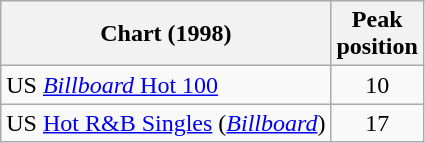<table class="wikitable sortable">
<tr>
<th>Chart (1998)</th>
<th>Peak<br>position</th>
</tr>
<tr>
<td>US <a href='#'><em>Billboard</em> Hot 100</a></td>
<td align=center>10</td>
</tr>
<tr>
<td>US <a href='#'>Hot R&B Singles</a> (<em><a href='#'>Billboard</a></em>)</td>
<td align=center>17</td>
</tr>
</table>
